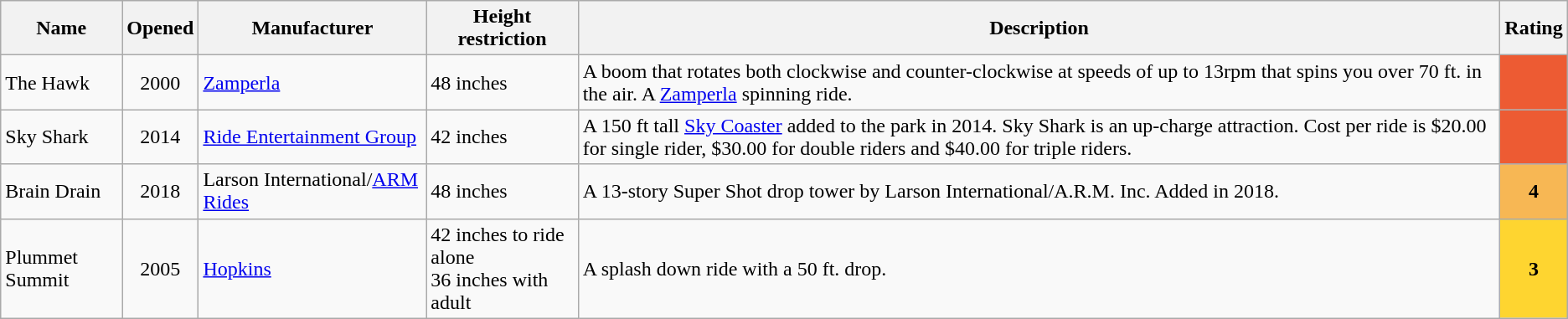<table class="wikitable sortable">
<tr>
<th>Name</th>
<th>Opened</th>
<th>Manufacturer</th>
<th>Height restriction</th>
<th>Description</th>
<th>Rating</th>
</tr>
<tr>
<td>The Hawk</td>
<td style="text-align:center">2000</td>
<td><a href='#'>Zamperla</a></td>
<td>48 inches</td>
<td>A boom that rotates both clockwise and counter-clockwise at speeds of up to 13rpm that spins you over 70 ft. in the air.  A <a href='#'>Zamperla</a> spinning ride.</td>
<td bgcolor="#ED5B33" align=center><strong></strong></td>
</tr>
<tr>
<td>Sky Shark</td>
<td style="text-align:center">2014</td>
<td><a href='#'>Ride Entertainment Group</a></td>
<td>42 inches</td>
<td>A 150 ft tall <a href='#'>Sky Coaster</a> added to the park in 2014.  Sky Shark is an up-charge attraction. Cost per ride is $20.00 for single rider, $30.00 for double riders and $40.00 for triple riders.</td>
<td bgcolor="#ED5B33" align=center><strong></strong></td>
</tr>
<tr>
<td>Brain Drain</td>
<td style="text-align:center">2018</td>
<td>Larson International/<a href='#'>ARM Rides</a></td>
<td>48 inches</td>
<td>A 13-story Super Shot drop tower by Larson International/A.R.M. Inc. Added in 2018.</td>
<td bgcolor="#F7B754" align=center><strong>4</strong></td>
</tr>
<tr>
<td>Plummet Summit</td>
<td style="text-align:center">2005</td>
<td><a href='#'>Hopkins</a></td>
<td>42 inches to ride alone<br>36 inches with adult</td>
<td>A splash down ride with a 50 ft. drop.</td>
<td bgcolor="#FED530" align=center><strong>3</strong></td>
</tr>
</table>
